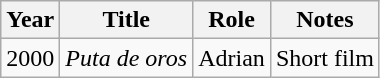<table class="wikitable">
<tr>
<th>Year</th>
<th>Title</th>
<th>Role</th>
<th>Notes</th>
</tr>
<tr>
<td>2000</td>
<td><em>Puta de oros</em></td>
<td>Adrian</td>
<td>Short film</td>
</tr>
</table>
